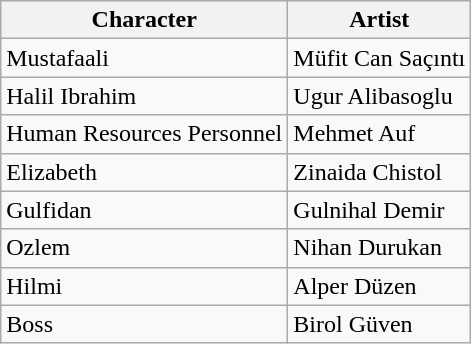<table class="sortable wikitable">
<tr>
<th>Character</th>
<th>Artist</th>
</tr>
<tr>
<td>Mustafaali</td>
<td>Müfit Can Saçıntı</td>
</tr>
<tr>
<td>Halil Ibrahim</td>
<td>Ugur Alibasoglu</td>
</tr>
<tr>
<td>Human Resources Personnel</td>
<td>Mehmet Auf</td>
</tr>
<tr>
<td>Elizabeth</td>
<td>Zinaida Chistol</td>
</tr>
<tr>
<td>Gulfidan</td>
<td>Gulnihal Demir</td>
</tr>
<tr>
<td>Ozlem</td>
<td>Nihan Durukan</td>
</tr>
<tr>
<td>Hilmi</td>
<td>Alper Düzen</td>
</tr>
<tr>
<td>Boss</td>
<td>Birol Güven</td>
</tr>
</table>
